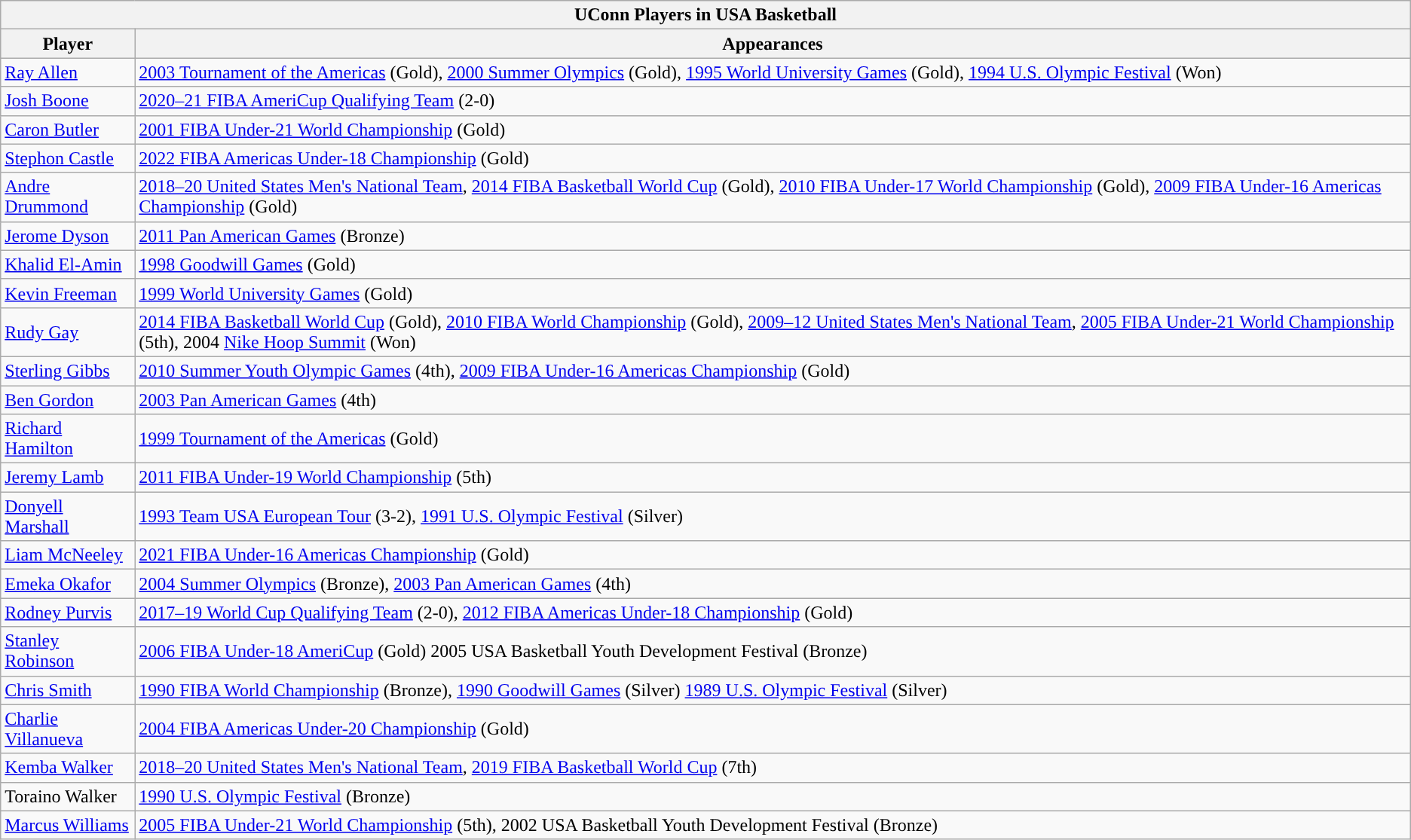<table class="wikitable">
<tr>
<th colspan="2">UConn Players in USA Basketball</th>
</tr>
<tr>
<th>Player</th>
<th>Appearances</th>
</tr>
<tr>
<td><a href='#'>Ray Allen</a></td>
<td><a href='#'>2003 Tournament of the Americas</a> (Gold), <a href='#'>2000 Summer Olympics</a> (Gold), <a href='#'>1995 World University Games</a> (Gold), <a href='#'>1994 U.S. Olympic Festival</a> (Won)</td>
</tr>
<tr>
<td><a href='#'>Josh Boone</a></td>
<td><a href='#'>2020–21 FIBA AmeriCup Qualifying Team</a> (2-0)</td>
</tr>
<tr>
<td><a href='#'>Caron Butler</a></td>
<td><a href='#'>2001 FIBA Under-21 World Championship</a> (Gold)</td>
</tr>
<tr>
<td><a href='#'>Stephon Castle</a></td>
<td><a href='#'>2022 FIBA Americas Under-18 Championship</a> (Gold)</td>
</tr>
<tr>
<td><a href='#'>Andre Drummond</a></td>
<td><a href='#'>2018–20 United States Men's National Team</a>, <a href='#'>2014 FIBA Basketball World Cup</a> (Gold), <a href='#'>2010 FIBA Under-17 World Championship</a> (Gold), <a href='#'>2009 FIBA Under-16 Americas Championship</a> (Gold)</td>
</tr>
<tr>
<td><a href='#'>Jerome Dyson</a></td>
<td><a href='#'>2011 Pan American Games</a> (Bronze)</td>
</tr>
<tr>
<td><a href='#'>Khalid El-Amin</a></td>
<td><a href='#'>1998 Goodwill Games</a> (Gold)</td>
</tr>
<tr>
<td><a href='#'>Kevin Freeman</a></td>
<td><a href='#'>1999 World University Games</a> (Gold)</td>
</tr>
<tr>
<td><a href='#'>Rudy Gay</a></td>
<td><a href='#'>2014 FIBA Basketball World Cup</a> (Gold), <a href='#'>2010 FIBA World Championship</a> (Gold), <a href='#'>2009–12 United States Men's National Team</a>, <a href='#'>2005 FIBA Under-21 World Championship</a> (5th), 2004 <a href='#'>Nike Hoop Summit</a> (Won)</td>
</tr>
<tr>
<td><a href='#'>Sterling Gibbs</a></td>
<td><a href='#'>2010 Summer Youth Olympic Games</a> (4th), <a href='#'>2009 FIBA Under-16 Americas Championship</a> (Gold)</td>
</tr>
<tr>
<td><a href='#'>Ben Gordon</a></td>
<td><a href='#'>2003 Pan American Games</a> (4th)</td>
</tr>
<tr>
<td><a href='#'>Richard Hamilton</a></td>
<td><a href='#'>1999 Tournament of the Americas</a> (Gold)</td>
</tr>
<tr>
<td><a href='#'>Jeremy Lamb</a></td>
<td><a href='#'>2011 FIBA Under-19 World Championship</a> (5th)</td>
</tr>
<tr>
<td><a href='#'>Donyell Marshall</a></td>
<td><a href='#'>1993 Team USA European Tour</a> (3-2), <a href='#'>1991 U.S. Olympic Festival</a> (Silver)</td>
</tr>
<tr>
<td><a href='#'>Liam McNeeley</a></td>
<td><a href='#'>2021 FIBA Under-16 Americas Championship</a> (Gold)</td>
</tr>
<tr>
<td><a href='#'>Emeka Okafor</a></td>
<td><a href='#'>2004 Summer Olympics</a> (Bronze), <a href='#'>2003 Pan American Games</a> (4th)</td>
</tr>
<tr>
<td><a href='#'>Rodney Purvis</a></td>
<td><a href='#'>2017–19 World Cup Qualifying Team</a> (2-0), <a href='#'>2012 FIBA Americas Under-18 Championship</a> (Gold)</td>
</tr>
<tr>
<td><a href='#'>Stanley Robinson</a></td>
<td><a href='#'>2006 FIBA Under-18 AmeriCup</a> (Gold) 2005 USA Basketball Youth Development Festival (Bronze)</td>
</tr>
<tr>
<td><a href='#'>Chris Smith</a></td>
<td><a href='#'>1990 FIBA World Championship</a> (Bronze), <a href='#'>1990 Goodwill Games</a> (Silver) <a href='#'>1989 U.S. Olympic Festival</a> (Silver)</td>
</tr>
<tr>
<td><a href='#'>Charlie Villanueva</a></td>
<td><a href='#'>2004 FIBA Americas Under-20 Championship</a> (Gold)</td>
</tr>
<tr>
<td><a href='#'>Kemba Walker</a></td>
<td><a href='#'>2018–20 United States Men's National Team</a>, <a href='#'>2019 FIBA Basketball World Cup</a> (7th)</td>
</tr>
<tr>
<td>Toraino Walker</td>
<td><a href='#'>1990 U.S. Olympic Festival</a> (Bronze)</td>
</tr>
<tr>
<td><a href='#'>Marcus Williams</a></td>
<td><a href='#'>2005 FIBA Under-21 World Championship</a> (5th), 2002 USA Basketball Youth Development Festival (Bronze)</td>
</tr>
</table>
